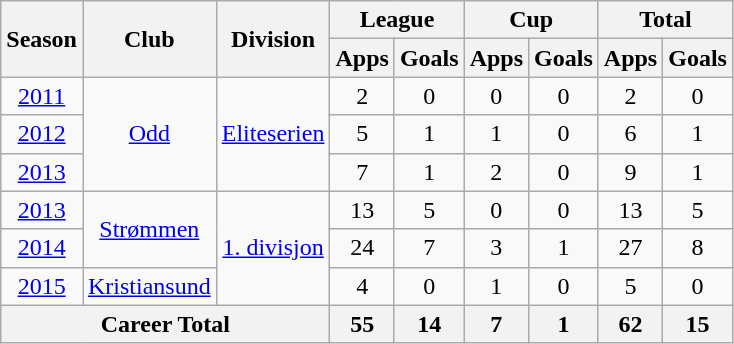<table class="wikitable" style="text-align: center;">
<tr>
<th rowspan="2">Season</th>
<th rowspan="2">Club</th>
<th rowspan="2">Division</th>
<th colspan="2">League</th>
<th colspan="2">Cup</th>
<th colspan="2">Total</th>
</tr>
<tr>
<th>Apps</th>
<th>Goals</th>
<th>Apps</th>
<th>Goals</th>
<th>Apps</th>
<th>Goals</th>
</tr>
<tr>
<td><a href='#'>2011</a></td>
<td rowspan="3" valign="center"><a href='#'>Odd</a></td>
<td rowspan="3" valign="center"><a href='#'>Eliteserien</a></td>
<td>2</td>
<td>0</td>
<td>0</td>
<td>0</td>
<td>2</td>
<td>0</td>
</tr>
<tr>
<td><a href='#'>2012</a></td>
<td>5</td>
<td>1</td>
<td>1</td>
<td>0</td>
<td>6</td>
<td>1</td>
</tr>
<tr>
<td><a href='#'>2013</a></td>
<td>7</td>
<td>1</td>
<td>2</td>
<td>0</td>
<td>9</td>
<td>1</td>
</tr>
<tr>
<td><a href='#'>2013</a></td>
<td rowspan="2" valign="center"><a href='#'>Strømmen</a></td>
<td rowspan="3" valign="center"><a href='#'>1. divisjon</a></td>
<td>13</td>
<td>5</td>
<td>0</td>
<td>0</td>
<td>13</td>
<td>5</td>
</tr>
<tr>
<td><a href='#'>2014</a></td>
<td>24</td>
<td>7</td>
<td>3</td>
<td>1</td>
<td>27</td>
<td>8</td>
</tr>
<tr>
<td><a href='#'>2015</a></td>
<td rowspan="1" valign="center"><a href='#'>Kristiansund</a></td>
<td>4</td>
<td>0</td>
<td>1</td>
<td>0</td>
<td>5</td>
<td>0</td>
</tr>
<tr>
<th colspan="3">Career Total</th>
<th>55</th>
<th>14</th>
<th>7</th>
<th>1</th>
<th>62</th>
<th>15</th>
</tr>
</table>
